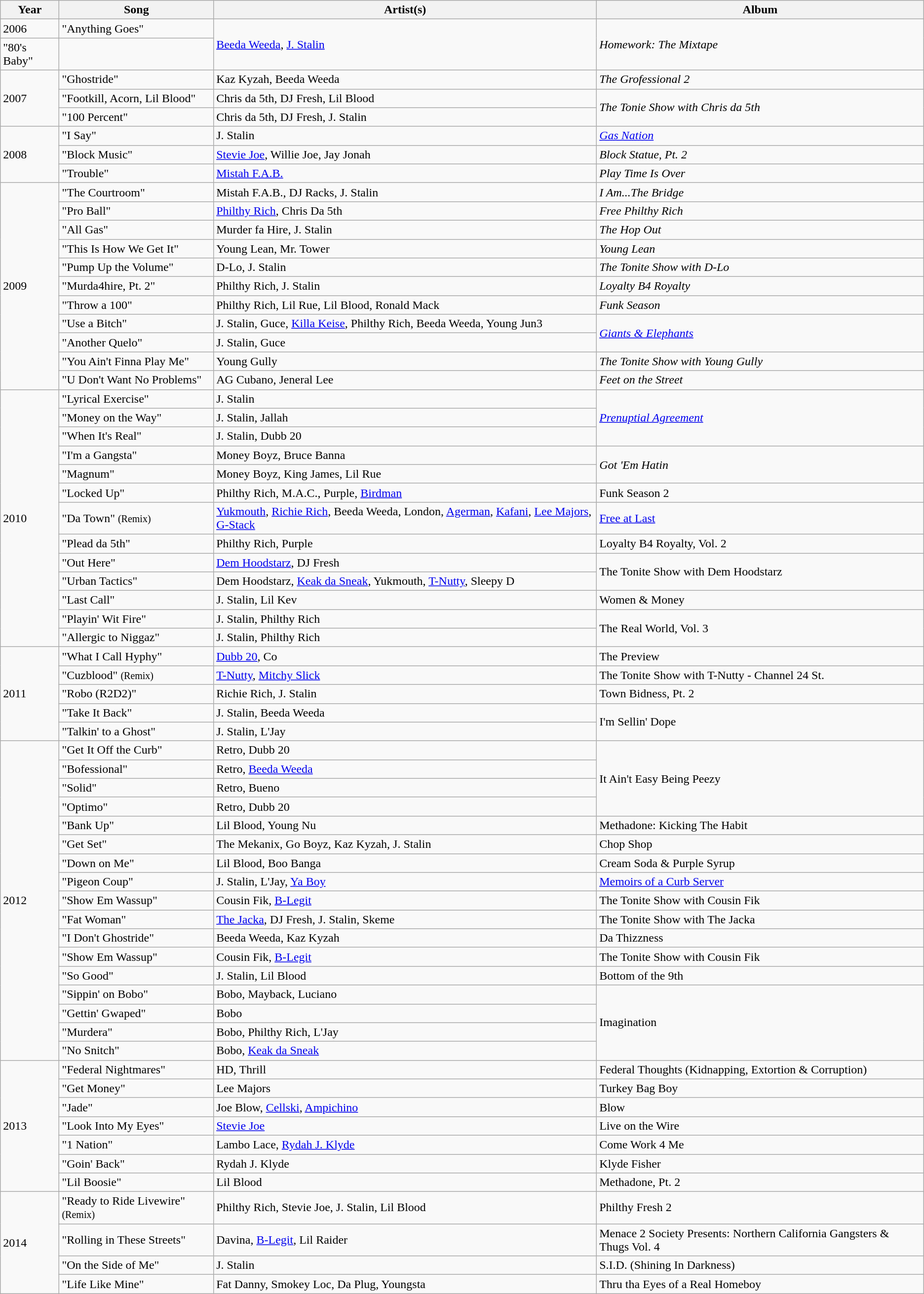<table class="wikitable">
<tr>
<th>Year</th>
<th>Song</th>
<th>Artist(s)</th>
<th>Album</th>
</tr>
<tr>
<td "rowspan="2">2006</td>
<td>"Anything Goes"</td>
<td rowspan="2"><a href='#'>Beeda Weeda</a>, <a href='#'>J. Stalin</a></td>
<td rowspan="2"><em>Homework: The Mixtape</em></td>
</tr>
<tr>
<td>"80's Baby"</td>
</tr>
<tr>
<td rowspan="3">2007</td>
<td>"Ghostride"</td>
<td>Kaz Kyzah, Beeda Weeda</td>
<td><em>The Grofessional 2</em></td>
</tr>
<tr>
<td>"Footkill, Acorn, Lil Blood"</td>
<td>Chris da 5th, DJ Fresh, Lil Blood</td>
<td rowspan="2"><em>The Tonie Show with Chris da 5th</em></td>
</tr>
<tr>
<td>"100 Percent"</td>
<td>Chris da 5th, DJ Fresh, J. Stalin</td>
</tr>
<tr>
<td rowspan="3">2008</td>
<td>"I Say"</td>
<td>J. Stalin</td>
<td><em><a href='#'>Gas Nation</a></em></td>
</tr>
<tr>
<td>"Block Music"</td>
<td><a href='#'>Stevie Joe</a>, Willie Joe, Jay Jonah</td>
<td><em>Block Statue, Pt. 2</em></td>
</tr>
<tr>
<td>"Trouble"</td>
<td><a href='#'>Mistah F.A.B.</a></td>
<td><em>Play Time Is Over</em></td>
</tr>
<tr>
<td rowspan="11">2009</td>
<td>"The Courtroom"</td>
<td>Mistah F.A.B., DJ Racks, J. Stalin</td>
<td><em>I Am...The Bridge</em></td>
</tr>
<tr>
<td>"Pro Ball"</td>
<td><a href='#'>Philthy Rich</a>, Chris Da 5th</td>
<td><em>Free Philthy Rich</em></td>
</tr>
<tr>
<td>"All Gas"</td>
<td>Murder fa Hire, J. Stalin</td>
<td><em>The Hop Out</em></td>
</tr>
<tr>
<td>"This Is How We Get It"</td>
<td>Young Lean, Mr. Tower</td>
<td><em>Young Lean</em></td>
</tr>
<tr>
<td>"Pump Up the Volume"</td>
<td>D-Lo, J. Stalin</td>
<td><em>The Tonite Show with D-Lo</em></td>
</tr>
<tr>
<td>"Murda4hire, Pt. 2"</td>
<td>Philthy Rich, J. Stalin</td>
<td><em>Loyalty B4 Royalty</em></td>
</tr>
<tr>
<td>"Throw a 100"</td>
<td>Philthy Rich, Lil Rue, Lil Blood, Ronald Mack</td>
<td><em>Funk Season</em></td>
</tr>
<tr>
<td>"Use a Bitch"</td>
<td>J. Stalin, Guce, <a href='#'>Killa Keise</a>, Philthy Rich, Beeda Weeda, Young Jun3</td>
<td rowspan="2"><em><a href='#'>Giants & Elephants</a></em></td>
</tr>
<tr>
<td>"Another Quelo"</td>
<td>J. Stalin, Guce</td>
</tr>
<tr>
<td>"You Ain't Finna Play Me"</td>
<td>Young Gully</td>
<td><em>The Tonite Show with Young Gully</em></td>
</tr>
<tr>
<td>"U Don't Want No Problems"</td>
<td>AG Cubano, Jeneral Lee</td>
<td><em>Feet on the Street</em></td>
</tr>
<tr>
<td rowspan="13">2010</td>
<td>"Lyrical Exercise"</td>
<td>J. Stalin</td>
<td rowspan="3"><em><a href='#'>Prenuptial Agreement</a></em></td>
</tr>
<tr>
<td>"Money on the Way"</td>
<td>J. Stalin, Jallah</td>
</tr>
<tr>
<td>"When It's Real"</td>
<td>J. Stalin, Dubb 20</td>
</tr>
<tr>
<td>"I'm a Gangsta"</td>
<td>Money Boyz, Bruce Banna</td>
<td rowspan="2"><em>Got 'Em Hatin<strong></td>
</tr>
<tr>
<td>"Magnum"</td>
<td>Money Boyz, King James, Lil Rue</td>
</tr>
<tr>
<td>"Locked Up"</td>
<td>Philthy Rich, M.A.C., Purple, <a href='#'>Birdman</a></td>
<td></em>Funk Season 2<em></td>
</tr>
<tr>
<td>"Da Town" <small>(Remix)</small></td>
<td><a href='#'>Yukmouth</a>, <a href='#'>Richie Rich</a>, Beeda Weeda, London, <a href='#'>Agerman</a>, <a href='#'>Kafani</a>, <a href='#'>Lee Majors</a>, <a href='#'>G-Stack</a></td>
<td></em><a href='#'>Free at Last</a><em></td>
</tr>
<tr>
<td>"Plead da 5th"</td>
<td>Philthy Rich, Purple</td>
<td></em>Loyalty B4 Royalty, Vol. 2<em></td>
</tr>
<tr>
<td>"Out Here"</td>
<td><a href='#'>Dem Hoodstarz</a>, DJ Fresh</td>
<td rowspan="2"></em>The Tonite Show with Dem Hoodstarz<em></td>
</tr>
<tr>
<td>"Urban Tactics"</td>
<td>Dem Hoodstarz, <a href='#'>Keak da Sneak</a>, Yukmouth, <a href='#'>T-Nutty</a>, Sleepy D</td>
</tr>
<tr>
<td>"Last Call"</td>
<td>J. Stalin, Lil Kev</td>
<td></em>Women & Money<em></td>
</tr>
<tr>
<td>"Playin' Wit Fire"</td>
<td>J. Stalin, Philthy Rich</td>
<td rowspan="2"></em>The Real World, Vol. 3<em></td>
</tr>
<tr>
<td>"Allergic to Niggaz"</td>
<td>J. Stalin, Philthy Rich</td>
</tr>
<tr>
<td rowspan="5">2011</td>
<td>"What I Call Hyphy"</td>
<td><a href='#'>Dubb 20</a>, Co</td>
<td></em>The Preview<em></td>
</tr>
<tr>
<td>"Cuzblood" <small>(Remix)</small></td>
<td><a href='#'>T-Nutty</a>, <a href='#'>Mitchy Slick</a></td>
<td></em>The Tonite Show with T-Nutty - Channel 24 St.<em></td>
</tr>
<tr>
<td>"Robo (R2D2)"</td>
<td>Richie Rich, J. Stalin</td>
<td></em>Town Bidness, Pt. 2<em></td>
</tr>
<tr>
<td>"Take It Back"</td>
<td>J. Stalin, Beeda Weeda</td>
<td rowspan="2"></em>I'm Sellin' Dope<em></td>
</tr>
<tr>
<td>"Talkin' to a Ghost"</td>
<td>J. Stalin, L'Jay</td>
</tr>
<tr>
<td rowspan="17">2012</td>
<td>"Get It Off the Curb"</td>
<td>Retro, Dubb 20</td>
<td rowspan="4"></em>It Ain't Easy Being Peezy<em></td>
</tr>
<tr>
<td>"Bofessional"</td>
<td>Retro, <a href='#'>Beeda Weeda</a></td>
</tr>
<tr>
<td>"Solid"</td>
<td>Retro, Bueno</td>
</tr>
<tr>
<td>"Optimo"</td>
<td>Retro, Dubb 20</td>
</tr>
<tr>
<td>"Bank Up"</td>
<td>Lil Blood, Young Nu</td>
<td></em>Methadone: Kicking The Habit<em></td>
</tr>
<tr>
<td>"Get Set"</td>
<td>The Mekanix, Go Boyz, Kaz Kyzah, J. Stalin</td>
<td></em>Chop Shop<em></td>
</tr>
<tr>
<td>"Down on Me"</td>
<td>Lil Blood, Boo Banga</td>
<td></em>Cream Soda & Purple Syrup<em></td>
</tr>
<tr>
<td>"Pigeon Coup"</td>
<td>J. Stalin, L'Jay, <a href='#'>Ya Boy</a></td>
<td></em><a href='#'>Memoirs of a Curb Server</a><em></td>
</tr>
<tr>
<td>"Show Em Wassup"</td>
<td>Cousin Fik, <a href='#'>B-Legit</a></td>
<td></em>The Tonite Show with Cousin Fik<em></td>
</tr>
<tr>
<td>"Fat Woman"</td>
<td><a href='#'>The Jacka</a>, DJ Fresh, J. Stalin, Skeme</td>
<td></em>The Tonite Show with The Jacka<em></td>
</tr>
<tr>
<td>"I Don't Ghostride"</td>
<td>Beeda Weeda, Kaz Kyzah</td>
<td></em>Da Thizzness<em></td>
</tr>
<tr>
<td>"Show Em Wassup"</td>
<td>Cousin Fik, <a href='#'>B-Legit</a></td>
<td></em>The Tonite Show with Cousin Fik<em></td>
</tr>
<tr>
<td>"So Good"</td>
<td>J. Stalin, Lil Blood</td>
<td></em>Bottom of the 9th<em></td>
</tr>
<tr>
<td>"Sippin' on Bobo"</td>
<td>Bobo, Mayback, Luciano</td>
<td rowspan="4"></em>Imagination<em></td>
</tr>
<tr>
<td>"Gettin' Gwaped"</td>
<td>Bobo</td>
</tr>
<tr>
<td>"Murdera"</td>
<td>Bobo, Philthy Rich, L'Jay</td>
</tr>
<tr>
<td>"No Snitch"</td>
<td>Bobo, <a href='#'>Keak da Sneak</a></td>
</tr>
<tr>
<td rowspan="7">2013</td>
<td>"Federal Nightmares"</td>
<td>HD, Thrill</td>
<td></em>Federal Thoughts (Kidnapping, Extortion & Corruption)<em></td>
</tr>
<tr>
<td>"Get Money"</td>
<td>Lee Majors</td>
<td></em>Turkey Bag Boy<em></td>
</tr>
<tr>
<td>"Jade"</td>
<td>Joe Blow, <a href='#'>Cellski</a>, <a href='#'>Ampichino</a></td>
<td></em>Blow<em></td>
</tr>
<tr>
<td>"Look Into My Eyes"</td>
<td><a href='#'>Stevie Joe</a></td>
<td></em>Live on the Wire<em></td>
</tr>
<tr>
<td>"1 Nation"</td>
<td>Lambo Lace, <a href='#'>Rydah J. Klyde</a></td>
<td></em>Come Work 4 Me<em></td>
</tr>
<tr>
<td>"Goin' Back"</td>
<td>Rydah J. Klyde</td>
<td></em>Klyde Fisher<em></td>
</tr>
<tr>
<td>"Lil Boosie"</td>
<td>Lil Blood</td>
<td></em>Methadone, Pt. 2<em></td>
</tr>
<tr>
<td rowspan="4">2014</td>
<td>"Ready to Ride Livewire" <small>(Remix)</small></td>
<td>Philthy Rich, Stevie Joe, J. Stalin, Lil Blood</td>
<td></em>Philthy Fresh 2<em></td>
</tr>
<tr>
<td>"Rolling in These Streets"</td>
<td>Davina, <a href='#'>B-Legit</a>, Lil Raider</td>
<td></em>Menace 2 Society Presents: Northern California Gangsters & Thugs Vol. 4<em></td>
</tr>
<tr>
<td>"On the Side of Me"</td>
<td>J. Stalin</td>
<td></em>S.I.D. (Shining In Darkness)<em></td>
</tr>
<tr>
<td>"Life Like Mine"</td>
<td>Fat Danny, Smokey Loc, Da Plug, Youngsta</td>
<td></em>Thru tha Eyes of a Real Homeboy<em></td>
</tr>
</table>
